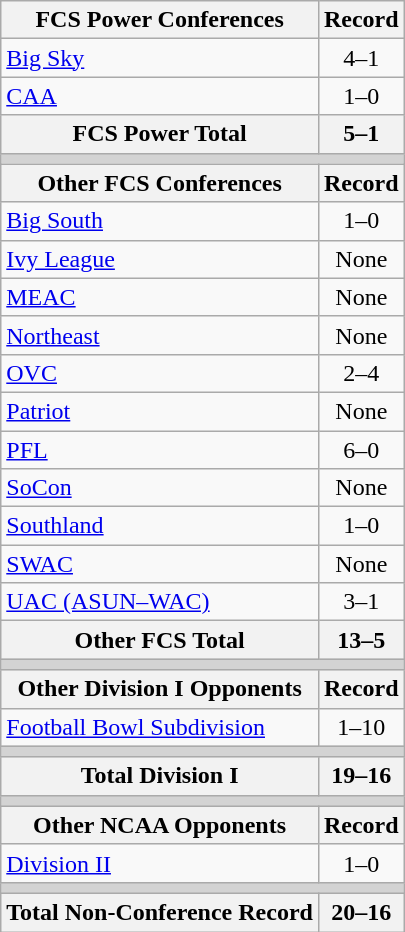<table class="wikitable">
<tr>
<th>FCS Power Conferences</th>
<th>Record</th>
</tr>
<tr>
<td><a href='#'>Big Sky</a></td>
<td align=center>4–1</td>
</tr>
<tr>
<td><a href='#'>CAA</a></td>
<td align=center>1–0</td>
</tr>
<tr>
<th>FCS Power Total</th>
<th>5–1</th>
</tr>
<tr>
<th colspan="2" style="background:lightgrey;"></th>
</tr>
<tr>
<th>Other FCS Conferences</th>
<th>Record</th>
</tr>
<tr>
<td><a href='#'>Big South</a></td>
<td align=center>1–0</td>
</tr>
<tr>
<td><a href='#'>Ivy League</a></td>
<td align=center>None</td>
</tr>
<tr>
<td><a href='#'>MEAC</a></td>
<td align=center>None</td>
</tr>
<tr>
<td><a href='#'>Northeast</a></td>
<td align=center>None</td>
</tr>
<tr>
<td><a href='#'>OVC</a></td>
<td align=center>2–4</td>
</tr>
<tr>
<td><a href='#'>Patriot</a></td>
<td align=center>None</td>
</tr>
<tr>
<td><a href='#'>PFL</a></td>
<td align=center>6–0</td>
</tr>
<tr>
<td><a href='#'>SoCon</a></td>
<td align=center>None</td>
</tr>
<tr>
<td><a href='#'>Southland</a></td>
<td align=center>1–0</td>
</tr>
<tr>
<td><a href='#'>SWAC</a></td>
<td align=center>None</td>
</tr>
<tr>
<td><a href='#'>UAC (ASUN–WAC)</a></td>
<td align=center>3–1</td>
</tr>
<tr>
<th>Other FCS Total</th>
<th>13–5</th>
</tr>
<tr>
<th colspan="2" style="background:lightgrey;"></th>
</tr>
<tr>
<th>Other Division I Opponents</th>
<th>Record</th>
</tr>
<tr>
<td><a href='#'>Football Bowl Subdivision</a></td>
<td align=center>1–10</td>
</tr>
<tr>
<th colspan="2" style="background:lightgrey;"></th>
</tr>
<tr>
<th>Total Division I</th>
<th>19–16</th>
</tr>
<tr>
<th colspan="2" style="background:lightgrey;"></th>
</tr>
<tr>
<th>Other NCAA Opponents</th>
<th>Record</th>
</tr>
<tr>
<td><a href='#'>Division II</a></td>
<td align=center>1–0</td>
</tr>
<tr>
<th colspan="2" style="background:lightgrey;"></th>
</tr>
<tr>
<th>Total Non-Conference Record</th>
<th>20–16</th>
</tr>
</table>
